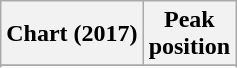<table class="wikitable sortable plainrowheaders" style="text-align:center">
<tr>
<th scope="col">Chart (2017)</th>
<th scope="col">Peak<br>position</th>
</tr>
<tr>
</tr>
<tr>
</tr>
</table>
